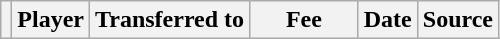<table class="wikitable plainrowheaders sortable">
<tr>
<th></th>
<th scope="col">Player</th>
<th>Transferred to</th>
<th style="width: 65px;">Fee</th>
<th scope="col">Date</th>
<th scope="col">Source</th>
</tr>
</table>
